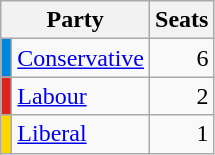<table class="wikitable">
<tr>
<th colspan=2>Party</th>
<th>Seats</th>
</tr>
<tr>
<th style="background-color: #0087DC"></th>
<td><a href='#'>Conservative</a></td>
<td align=right>6</td>
</tr>
<tr>
<th style="background-color: #DC241f"></th>
<td><a href='#'>Labour</a></td>
<td align=right>2</td>
</tr>
<tr>
<th style="background-color: #ffd700"></th>
<td><a href='#'>Liberal</a></td>
<td align=right>1</td>
</tr>
</table>
